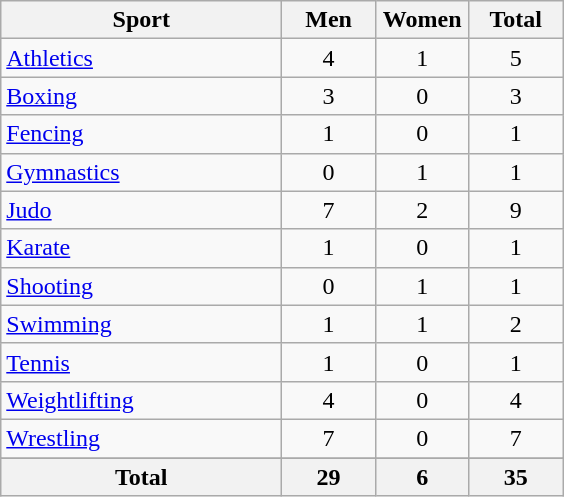<table class="wikitable sortable" style="text-align:center;">
<tr>
<th width=180>Sport</th>
<th width=55>Men</th>
<th width=55>Women</th>
<th width=55>Total</th>
</tr>
<tr>
<td align=left><a href='#'>Athletics</a></td>
<td>4</td>
<td>1</td>
<td>5</td>
</tr>
<tr>
<td align=left><a href='#'>Boxing</a></td>
<td>3</td>
<td>0</td>
<td>3</td>
</tr>
<tr>
<td align=left><a href='#'>Fencing</a></td>
<td>1</td>
<td>0</td>
<td>1</td>
</tr>
<tr>
<td align=left><a href='#'>Gymnastics</a></td>
<td>0</td>
<td>1</td>
<td>1</td>
</tr>
<tr>
<td align=left><a href='#'>Judo</a></td>
<td>7</td>
<td>2</td>
<td>9</td>
</tr>
<tr>
<td align=left><a href='#'>Karate</a></td>
<td>1</td>
<td>0</td>
<td>1</td>
</tr>
<tr>
<td align=left><a href='#'>Shooting</a></td>
<td>0</td>
<td>1</td>
<td>1</td>
</tr>
<tr>
<td align=left><a href='#'>Swimming</a></td>
<td>1</td>
<td>1</td>
<td>2</td>
</tr>
<tr>
<td align=left><a href='#'>Tennis</a></td>
<td>1</td>
<td>0</td>
<td>1</td>
</tr>
<tr>
<td align=left><a href='#'>Weightlifting</a></td>
<td>4</td>
<td>0</td>
<td>4</td>
</tr>
<tr>
<td align=left><a href='#'>Wrestling</a></td>
<td>7</td>
<td>0</td>
<td>7</td>
</tr>
<tr>
</tr>
<tr class="sortbottom">
<th>Total</th>
<th>29</th>
<th>6</th>
<th>35</th>
</tr>
</table>
